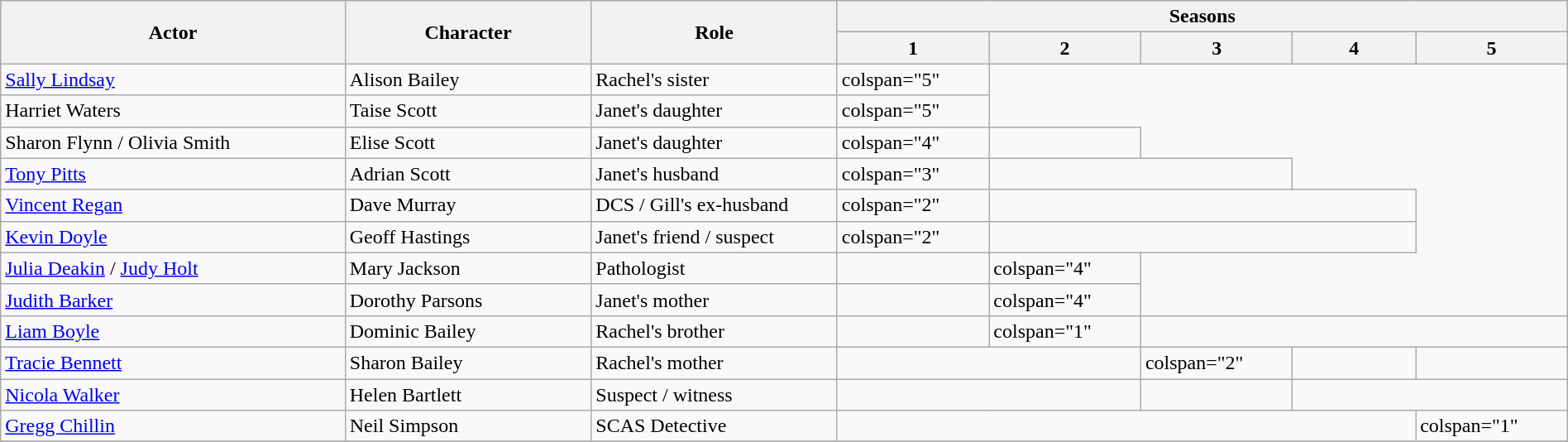<table class="wikitable plainrowheaders" style="width:100%;">
<tr>
<th scope="col" rowspan="2" style="width:14%;">Actor</th>
<th scope="col" rowspan="2" style="width:10%;">Character</th>
<th scope="col" rowspan="2" style="width:10%;">Role</th>
<th scope="col" colspan="5">Seasons</th>
</tr>
<tr>
<th scope="col" style="width:5%;">1</th>
<th scope="col" style="width:5%;">2</th>
<th scope="col" style="width:5%;">3</th>
<th scope="col" style="width:5%;">4</th>
<th scope="col" style="width:5%;">5</th>
</tr>
<tr>
<td scope="row"><a href='#'>Sally Lindsay</a></td>
<td>Alison Bailey</td>
<td>Rachel's sister</td>
<td>colspan="5" </td>
</tr>
<tr>
<td scope="row">Harriet Waters</td>
<td>Taise Scott</td>
<td>Janet's daughter</td>
<td>colspan="5" </td>
</tr>
<tr>
<td scope="row">Sharon Flynn / Olivia Smith</td>
<td>Elise Scott</td>
<td>Janet's daughter</td>
<td>colspan="4" </td>
<td></td>
</tr>
<tr>
<td scope="row"><a href='#'>Tony Pitts</a></td>
<td>Adrian Scott</td>
<td>Janet's husband</td>
<td>colspan="3" </td>
<td colspan="2"></td>
</tr>
<tr>
<td scope="row"><a href='#'>Vincent Regan</a></td>
<td>Dave Murray</td>
<td>DCS / Gill's ex-husband</td>
<td>colspan="2" </td>
<td colspan="3"></td>
</tr>
<tr>
<td scope="row"><a href='#'>Kevin Doyle</a></td>
<td>Geoff Hastings</td>
<td>Janet's friend / suspect</td>
<td>colspan="2" </td>
<td colspan="3"></td>
</tr>
<tr>
<td scope="row"><a href='#'>Julia Deakin</a> / <a href='#'>Judy Holt</a></td>
<td>Mary Jackson</td>
<td>Pathologist</td>
<td></td>
<td>colspan="4" </td>
</tr>
<tr>
<td scope="row"><a href='#'>Judith Barker</a></td>
<td>Dorothy Parsons</td>
<td>Janet's mother</td>
<td></td>
<td>colspan="4" </td>
</tr>
<tr>
<td scope="row"><a href='#'>Liam Boyle</a></td>
<td>Dominic Bailey</td>
<td>Rachel's brother</td>
<td></td>
<td>colspan="1" </td>
<td colspan="3"></td>
</tr>
<tr>
<td scope="row"><a href='#'>Tracie Bennett</a></td>
<td>Sharon Bailey</td>
<td>Rachel's mother</td>
<td colspan="2"></td>
<td>colspan="2" </td>
<td></td>
</tr>
<tr>
<td scope="row"><a href='#'>Nicola Walker</a></td>
<td>Helen Bartlett</td>
<td>Suspect / witness</td>
<td colspan="2"></td>
<td></td>
<td colspan="2"></td>
</tr>
<tr>
<td scope="row"><a href='#'>Gregg Chillin</a></td>
<td>Neil Simpson</td>
<td>SCAS Detective</td>
<td colspan="4"></td>
<td>colspan="1" </td>
</tr>
<tr>
</tr>
</table>
